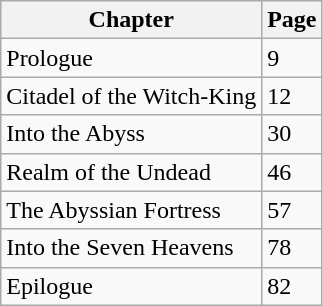<table class="wikitable">
<tr>
<th>Chapter</th>
<th>Page</th>
</tr>
<tr>
<td>Prologue</td>
<td>9</td>
</tr>
<tr>
<td>Citadel of the Witch-King</td>
<td>12</td>
</tr>
<tr>
<td>Into the Abyss</td>
<td>30</td>
</tr>
<tr>
<td>Realm of the Undead</td>
<td>46</td>
</tr>
<tr>
<td>The Abyssian Fortress</td>
<td>57</td>
</tr>
<tr>
<td>Into the Seven Heavens</td>
<td>78</td>
</tr>
<tr>
<td>Epilogue</td>
<td>82</td>
</tr>
</table>
